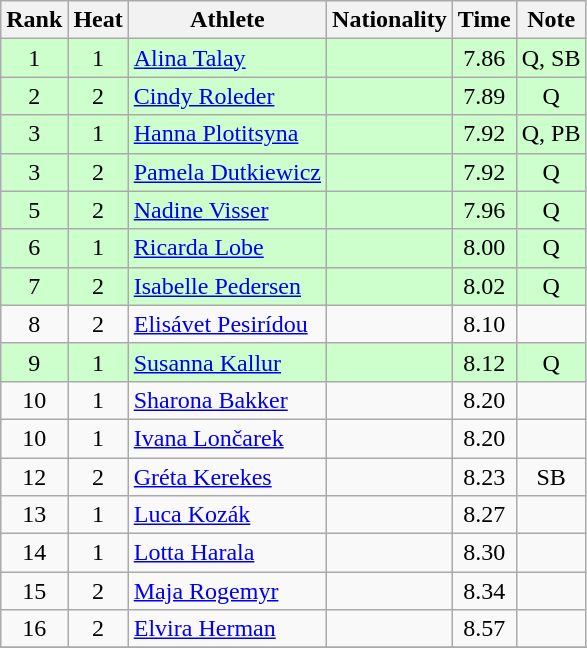<table class="wikitable sortable" style="text-align:center">
<tr>
<th>Rank</th>
<th>Heat</th>
<th>Athlete</th>
<th>Nationality</th>
<th>Time</th>
<th>Note</th>
</tr>
<tr bgcolor=ccffcc>
<td>1</td>
<td>1</td>
<td align=left><a href='#'>Alina Talay</a></td>
<td align=left></td>
<td>7.86</td>
<td>Q, SB</td>
</tr>
<tr bgcolor=ccffcc>
<td>2</td>
<td>2</td>
<td align=left><a href='#'>Cindy Roleder</a></td>
<td align=left></td>
<td>7.89</td>
<td>Q</td>
</tr>
<tr bgcolor=ccffcc>
<td>3</td>
<td>1</td>
<td align=left><a href='#'>Hanna Plotitsyna</a></td>
<td align=left></td>
<td>7.92</td>
<td>Q, PB</td>
</tr>
<tr bgcolor=ccffcc>
<td>3</td>
<td>2</td>
<td align=left><a href='#'>Pamela Dutkiewicz</a></td>
<td align=left></td>
<td>7.92</td>
<td>Q</td>
</tr>
<tr bgcolor=ccffcc>
<td>5</td>
<td>2</td>
<td align=left><a href='#'>Nadine Visser</a></td>
<td align=left></td>
<td>7.96</td>
<td>Q</td>
</tr>
<tr bgcolor=ccffcc>
<td>6</td>
<td>1</td>
<td align=left><a href='#'>Ricarda Lobe</a></td>
<td align=left></td>
<td>8.00</td>
<td>Q</td>
</tr>
<tr bgcolor=ccffcc>
<td>7</td>
<td>2</td>
<td align=left><a href='#'>Isabelle Pedersen</a></td>
<td align=left></td>
<td>8.02</td>
<td>Q</td>
</tr>
<tr>
<td>8</td>
<td>2</td>
<td align=left><a href='#'>Elisávet Pesirídou</a></td>
<td align=left></td>
<td>8.10</td>
<td></td>
</tr>
<tr bgcolor=ccffcc>
<td>9</td>
<td>1</td>
<td align=left><a href='#'>Susanna Kallur</a></td>
<td align=left></td>
<td>8.12</td>
<td>Q</td>
</tr>
<tr>
<td>10</td>
<td>1</td>
<td align=left><a href='#'>Sharona Bakker</a></td>
<td align=left></td>
<td>8.20</td>
<td></td>
</tr>
<tr>
<td>10</td>
<td>1</td>
<td align=left><a href='#'>Ivana Lončarek</a></td>
<td align=left></td>
<td>8.20</td>
<td></td>
</tr>
<tr>
<td>12</td>
<td>2</td>
<td align=left><a href='#'>Gréta Kerekes</a></td>
<td align=left></td>
<td>8.23</td>
<td>SB</td>
</tr>
<tr>
<td>13</td>
<td>1</td>
<td align=left><a href='#'>Luca Kozák</a></td>
<td align=left></td>
<td>8.27</td>
<td></td>
</tr>
<tr>
<td>14</td>
<td>1</td>
<td align=left><a href='#'>Lotta Harala</a></td>
<td align=left></td>
<td>8.30</td>
<td></td>
</tr>
<tr>
<td>15</td>
<td>2</td>
<td align=left><a href='#'>Maja Rogemyr</a></td>
<td align=left></td>
<td>8.34</td>
<td></td>
</tr>
<tr>
<td>16</td>
<td>2</td>
<td align=left><a href='#'>Elvira Herman</a></td>
<td align=left></td>
<td>8.57</td>
<td></td>
</tr>
<tr>
</tr>
</table>
